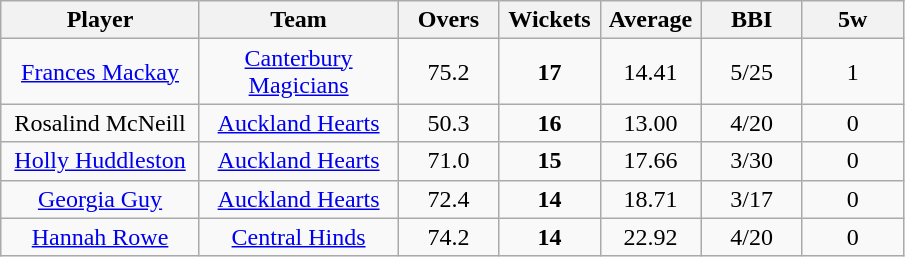<table class="wikitable" style="text-align:center">
<tr>
<th width=125>Player</th>
<th width=125>Team</th>
<th width=60>Overs</th>
<th width=60>Wickets</th>
<th width=60>Average</th>
<th width=60>BBI</th>
<th width=60>5w</th>
</tr>
<tr>
<td><a href='#'>Frances Mackay</a></td>
<td><a href='#'>Canterbury Magicians</a></td>
<td>75.2</td>
<td><strong>17</strong></td>
<td>14.41</td>
<td>5/25</td>
<td>1</td>
</tr>
<tr>
<td>Rosalind McNeill</td>
<td><a href='#'>Auckland Hearts</a></td>
<td>50.3</td>
<td><strong>16</strong></td>
<td>13.00</td>
<td>4/20</td>
<td>0</td>
</tr>
<tr>
<td><a href='#'>Holly Huddleston</a></td>
<td><a href='#'>Auckland Hearts</a></td>
<td>71.0</td>
<td><strong>15</strong></td>
<td>17.66</td>
<td>3/30</td>
<td>0</td>
</tr>
<tr>
<td><a href='#'>Georgia Guy</a></td>
<td><a href='#'>Auckland Hearts</a></td>
<td>72.4</td>
<td><strong>14</strong></td>
<td>18.71</td>
<td>3/17</td>
<td>0</td>
</tr>
<tr>
<td><a href='#'>Hannah Rowe</a></td>
<td><a href='#'>Central Hinds</a></td>
<td>74.2</td>
<td><strong>14</strong></td>
<td>22.92</td>
<td>4/20</td>
<td>0</td>
</tr>
</table>
